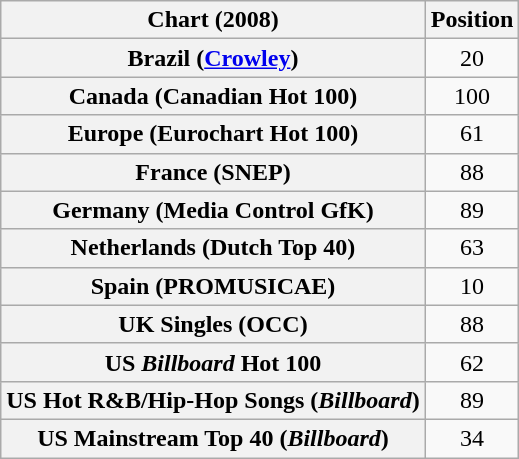<table class="wikitable plainrowheaders sortable" style="text-align:center">
<tr>
<th scope="col">Chart (2008)</th>
<th scope="col">Position</th>
</tr>
<tr>
<th scope="row">Brazil (<a href='#'>Crowley</a>)</th>
<td>20</td>
</tr>
<tr>
<th scope="row">Canada (Canadian Hot 100)</th>
<td>100</td>
</tr>
<tr>
<th scope="row">Europe (Eurochart Hot 100)</th>
<td>61</td>
</tr>
<tr>
<th scope="row">France (SNEP)</th>
<td>88</td>
</tr>
<tr>
<th scope="row">Germany (Media Control GfK)</th>
<td>89</td>
</tr>
<tr>
<th scope="row">Netherlands (Dutch Top 40)</th>
<td>63</td>
</tr>
<tr>
<th scope="row">Spain (PROMUSICAE)</th>
<td>10</td>
</tr>
<tr>
<th scope="row">UK Singles (OCC)</th>
<td>88</td>
</tr>
<tr>
<th scope="row">US <em>Billboard</em> Hot 100</th>
<td>62</td>
</tr>
<tr>
<th scope="row">US Hot R&B/Hip-Hop Songs (<em>Billboard</em>)</th>
<td>89</td>
</tr>
<tr>
<th scope="row">US Mainstream Top 40 (<em>Billboard</em>)</th>
<td>34</td>
</tr>
</table>
